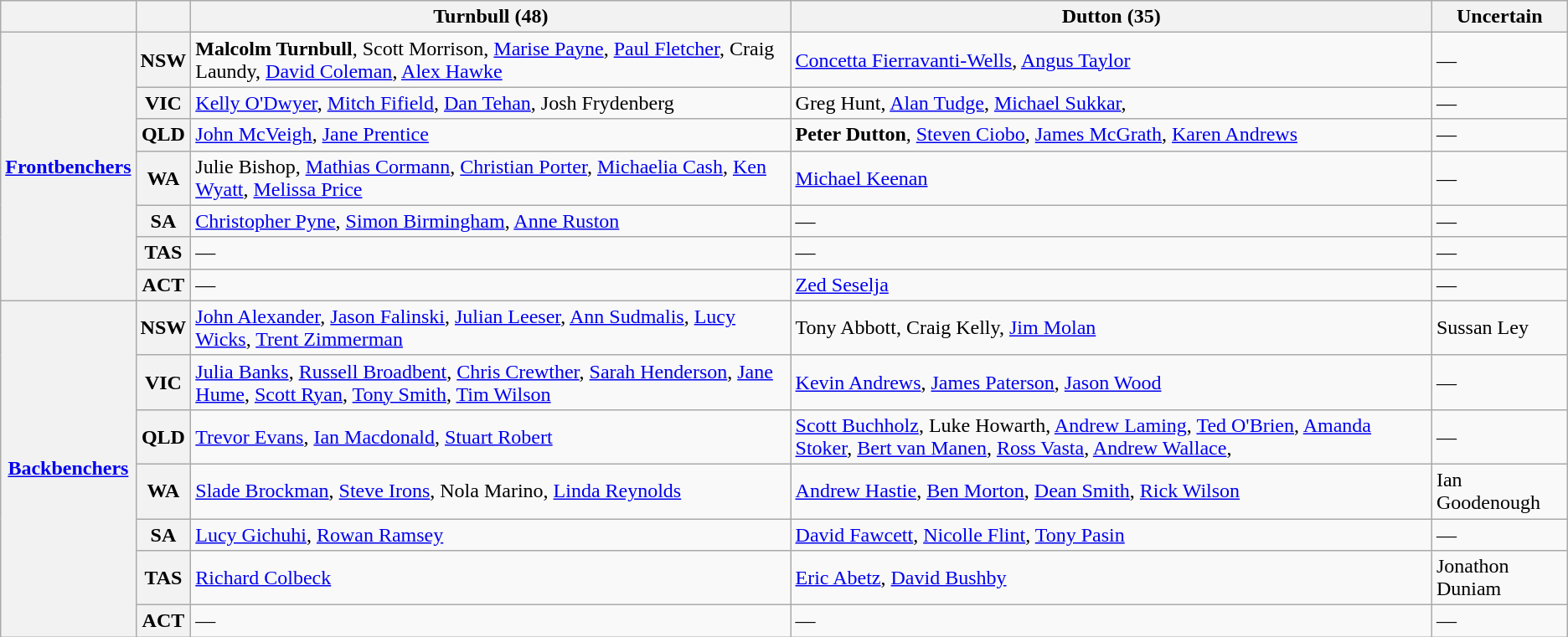<table class="wikitable">
<tr>
<th></th>
<th></th>
<th>Turnbull (48)</th>
<th>Dutton (35)</th>
<th>Uncertain</th>
</tr>
<tr>
<th rowspan="7"><a href='#'>Frontbenchers</a></th>
<th>NSW</th>
<td><strong>Malcolm Turnbull</strong>, Scott Morrison,  <a href='#'>Marise Payne</a>, <a href='#'>Paul Fletcher</a>, Craig Laundy, <a href='#'>David Coleman</a>, <a href='#'>Alex Hawke</a></td>
<td><a href='#'>Concetta Fierravanti-Wells</a>, <a href='#'>Angus Taylor</a></td>
<td>—</td>
</tr>
<tr>
<th>VIC</th>
<td><a href='#'>Kelly O'Dwyer</a>, <a href='#'>Mitch Fifield</a>, <a href='#'>Dan Tehan</a>, Josh Frydenberg</td>
<td>Greg Hunt, <a href='#'>Alan Tudge</a>, <a href='#'>Michael Sukkar</a>,</td>
<td>—</td>
</tr>
<tr>
<th>QLD</th>
<td><a href='#'>John McVeigh</a>, <a href='#'>Jane Prentice</a></td>
<td><strong>Peter Dutton</strong>, <a href='#'>Steven Ciobo</a>, <a href='#'>James McGrath</a>, <a href='#'>Karen Andrews</a></td>
<td>—</td>
</tr>
<tr>
<th>WA</th>
<td>Julie Bishop, <a href='#'>Mathias Cormann</a>, <a href='#'>Christian Porter</a>, <a href='#'>Michaelia Cash</a>, <a href='#'>Ken Wyatt</a>, <a href='#'>Melissa Price</a></td>
<td><a href='#'>Michael Keenan</a></td>
<td>—</td>
</tr>
<tr>
<th>SA</th>
<td><a href='#'>Christopher Pyne</a>, <a href='#'>Simon Birmingham</a>, <a href='#'>Anne Ruston</a></td>
<td>—</td>
<td>—</td>
</tr>
<tr>
<th>TAS</th>
<td>—</td>
<td>—</td>
<td>—</td>
</tr>
<tr>
<th>ACT</th>
<td>—</td>
<td><a href='#'>Zed Seselja</a></td>
<td>—</td>
</tr>
<tr>
<th rowspan="7"><a href='#'>Backbenchers</a></th>
<th>NSW</th>
<td><a href='#'>John Alexander</a>, <a href='#'>Jason Falinski</a>, <a href='#'>Julian Leeser</a>, <a href='#'>Ann Sudmalis</a>, <a href='#'>Lucy Wicks</a>, <a href='#'>Trent Zimmerman</a></td>
<td>Tony Abbott, Craig Kelly, <a href='#'>Jim Molan</a></td>
<td>Sussan Ley</td>
</tr>
<tr>
<th>VIC</th>
<td><a href='#'>Julia Banks</a>, <a href='#'>Russell Broadbent</a>, <a href='#'>Chris Crewther</a>, <a href='#'>Sarah Henderson</a>, <a href='#'>Jane Hume</a>, <a href='#'>Scott Ryan</a>, <a href='#'>Tony Smith</a>, <a href='#'>Tim Wilson</a></td>
<td><a href='#'>Kevin Andrews</a>, <a href='#'>James Paterson</a>, <a href='#'>Jason Wood</a></td>
<td>—</td>
</tr>
<tr>
<th>QLD</th>
<td><a href='#'>Trevor Evans</a>, <a href='#'>Ian Macdonald</a>, <a href='#'>Stuart Robert</a></td>
<td><a href='#'>Scott Buchholz</a>, Luke Howarth, <a href='#'>Andrew Laming</a>, <a href='#'>Ted O'Brien</a>, <a href='#'>Amanda Stoker</a>, <a href='#'>Bert van Manen</a>, <a href='#'>Ross Vasta</a>, <a href='#'>Andrew Wallace</a>,</td>
<td>—</td>
</tr>
<tr>
<th>WA</th>
<td><a href='#'>Slade Brockman</a>, <a href='#'>Steve Irons</a>, Nola Marino, <a href='#'>Linda Reynolds</a></td>
<td><a href='#'>Andrew Hastie</a>, <a href='#'>Ben Morton</a>, <a href='#'>Dean Smith</a>,  <a href='#'>Rick Wilson</a></td>
<td>Ian Goodenough</td>
</tr>
<tr>
<th>SA</th>
<td><a href='#'>Lucy Gichuhi</a>, <a href='#'>Rowan Ramsey</a></td>
<td><a href='#'>David Fawcett</a>,  <a href='#'>Nicolle Flint</a>, <a href='#'>Tony Pasin</a></td>
<td>—</td>
</tr>
<tr>
<th>TAS</th>
<td><a href='#'>Richard Colbeck</a></td>
<td><a href='#'>Eric Abetz</a>, <a href='#'>David Bushby</a></td>
<td>Jonathon Duniam</td>
</tr>
<tr>
<th>ACT</th>
<td>—</td>
<td>—</td>
<td>—</td>
</tr>
</table>
